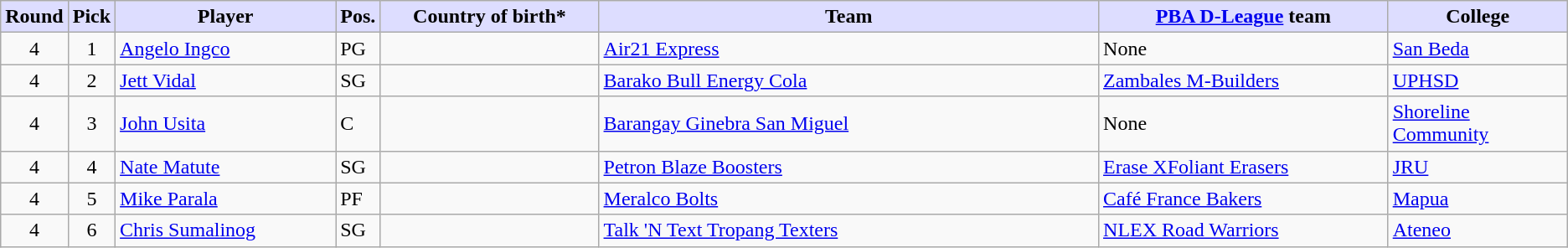<table class="wikitable sortable sortable">
<tr>
<th style="background:#ddf; width:1%;">Round</th>
<th style="background:#ddf; width:1%;">Pick</th>
<th style="background:#ddf; width:15%;">Player</th>
<th style="background:#ddf; width:1%;">Pos.</th>
<th style="background:#ddf; width:15%;">Country of birth*</th>
<th style="background:#ddf; width:35%;">Team</th>
<th style="background:#ddf; width:20%;"><a href='#'>PBA D-League</a> team</th>
<th style="background:#ddf; width:20%;">College</th>
</tr>
<tr>
<td align=center>4</td>
<td align=center>1</td>
<td><a href='#'>Angelo Ingco</a></td>
<td>PG</td>
<td></td>
<td><a href='#'>Air21 Express</a></td>
<td>None</td>
<td><a href='#'>San Beda</a></td>
</tr>
<tr>
<td align=center>4</td>
<td align=center>2</td>
<td><a href='#'>Jett Vidal</a></td>
<td>SG</td>
<td></td>
<td><a href='#'>Barako Bull Energy Cola</a></td>
<td><a href='#'>Zambales M-Builders</a></td>
<td><a href='#'>UPHSD</a></td>
</tr>
<tr>
<td align=center>4</td>
<td align=center>3</td>
<td><a href='#'>John Usita</a></td>
<td>C</td>
<td></td>
<td><a href='#'>Barangay Ginebra San Miguel</a></td>
<td>None</td>
<td><a href='#'>Shoreline Community</a></td>
</tr>
<tr>
<td align=center>4</td>
<td align=center>4</td>
<td><a href='#'>Nate Matute</a></td>
<td>SG</td>
<td></td>
<td><a href='#'>Petron Blaze Boosters</a></td>
<td><a href='#'>Erase XFoliant Erasers</a></td>
<td><a href='#'>JRU</a></td>
</tr>
<tr>
<td align=center>4</td>
<td align=center>5</td>
<td><a href='#'>Mike Parala</a></td>
<td>PF</td>
<td></td>
<td><a href='#'>Meralco Bolts</a></td>
<td><a href='#'>Café France Bakers</a></td>
<td><a href='#'>Mapua</a></td>
</tr>
<tr>
<td align=center>4</td>
<td align=center>6</td>
<td><a href='#'>Chris Sumalinog</a></td>
<td>SG</td>
<td></td>
<td><a href='#'>Talk 'N Text Tropang Texters</a></td>
<td><a href='#'>NLEX Road Warriors</a></td>
<td><a href='#'>Ateneo</a></td>
</tr>
</table>
